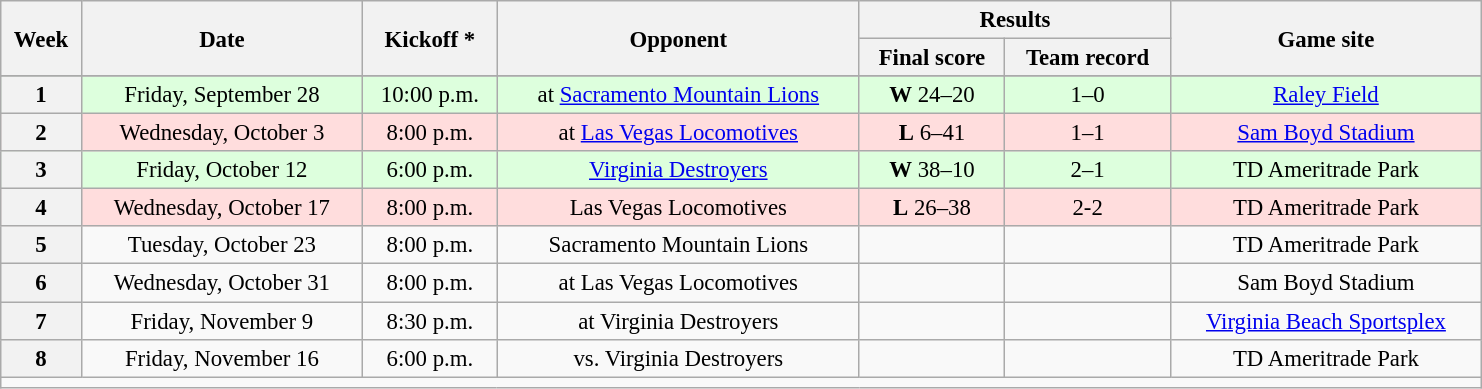<table class="wikitable" style="font-size:95%; text-align:center; width:65em">
<tr>
<th rowspan="2">Week</th>
<th rowspan="2">Date</th>
<th rowspan="2">Kickoff *</th>
<th rowspan="2">Opponent</th>
<th colspan="2">Results</th>
<th rowspan="2">Game site</th>
</tr>
<tr>
<th>Final score</th>
<th>Team record</th>
</tr>
<tr>
</tr>
<tr bgcolor="#DDFFDD">
<th>1</th>
<td>Friday, September 28</td>
<td>10:00 p.m.</td>
<td>at <a href='#'>Sacramento Mountain Lions</a></td>
<td><strong>W</strong> 24–20</td>
<td>1–0</td>
<td><a href='#'>Raley Field</a></td>
</tr>
<tr bgcolor="#FFDDDD">
<th>2</th>
<td>Wednesday, October 3</td>
<td>8:00 p.m.</td>
<td>at <a href='#'>Las Vegas Locomotives</a></td>
<td><strong>L</strong> 6–41</td>
<td>1–1</td>
<td><a href='#'>Sam Boyd Stadium</a></td>
</tr>
<tr bgcolor="#DDFFDD">
<th>3</th>
<td>Friday, October 12</td>
<td>6:00 p.m.</td>
<td><a href='#'>Virginia Destroyers</a></td>
<td><strong>W</strong> 38–10</td>
<td>2–1</td>
<td>TD Ameritrade Park</td>
</tr>
<tr bgcolor="#FFDDDD">
<th>4</th>
<td>Wednesday, October 17</td>
<td>8:00 p.m.</td>
<td>Las Vegas Locomotives</td>
<td><strong>L</strong> 26–38</td>
<td>2-2</td>
<td>TD Ameritrade Park</td>
</tr>
<tr>
<th>5</th>
<td>Tuesday, October 23</td>
<td>8:00 p.m.</td>
<td>Sacramento Mountain Lions</td>
<td></td>
<td></td>
<td>TD Ameritrade Park</td>
</tr>
<tr>
<th>6</th>
<td>Wednesday, October 31</td>
<td>8:00 p.m.</td>
<td>at Las Vegas Locomotives</td>
<td></td>
<td></td>
<td>Sam Boyd Stadium</td>
</tr>
<tr>
<th>7</th>
<td>Friday, November 9</td>
<td>8:30 p.m.</td>
<td>at Virginia Destroyers</td>
<td></td>
<td></td>
<td><a href='#'>Virginia Beach Sportsplex</a></td>
</tr>
<tr>
<th>8</th>
<td>Friday, November 16</td>
<td>6:00 p.m.</td>
<td>vs. Virginia Destroyers</td>
<td></td>
<td></td>
<td>TD Ameritrade Park</td>
</tr>
<tr>
<td colspan="7"></td>
</tr>
</table>
